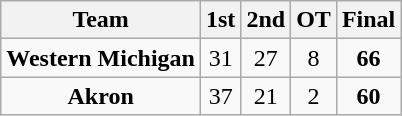<table class="wikitable" style="text-align:center">
<tr>
<th>Team</th>
<th>1st</th>
<th>2nd</th>
<th>OT</th>
<th>Final</th>
</tr>
<tr>
<td><strong>Western Michigan</strong></td>
<td>31</td>
<td>27</td>
<td>8</td>
<td><strong>66</strong></td>
</tr>
<tr>
<td><strong>Akron</strong></td>
<td>37</td>
<td>21</td>
<td>2</td>
<td><strong>60</strong></td>
</tr>
</table>
